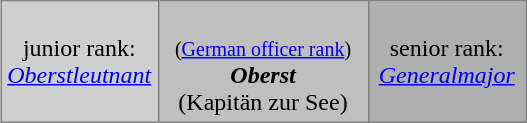<table align="center" class="toccolours" border="1" cellpadding="4" cellspacing="0" style="border-collapse: collapse; margin: 0.5em auto; clear: both;">
<tr>
<td width="30%" align="center" style="background:#cfcfcf;">junior rank:<br><em><a href='#'>Oberstleutnant</a></em></td>
<td width="40%" align="center" style="background:#bfbfbf;"><br><small>(<a href='#'>German officer rank</a>)</small><br><strong><em>Oberst</em></strong><br>(Kapitän zur See)</td>
<td width="30%" align="center" style="background:#afafaf;">senior rank:<br><em><a href='#'>Generalmajor</a></em></td>
</tr>
</table>
